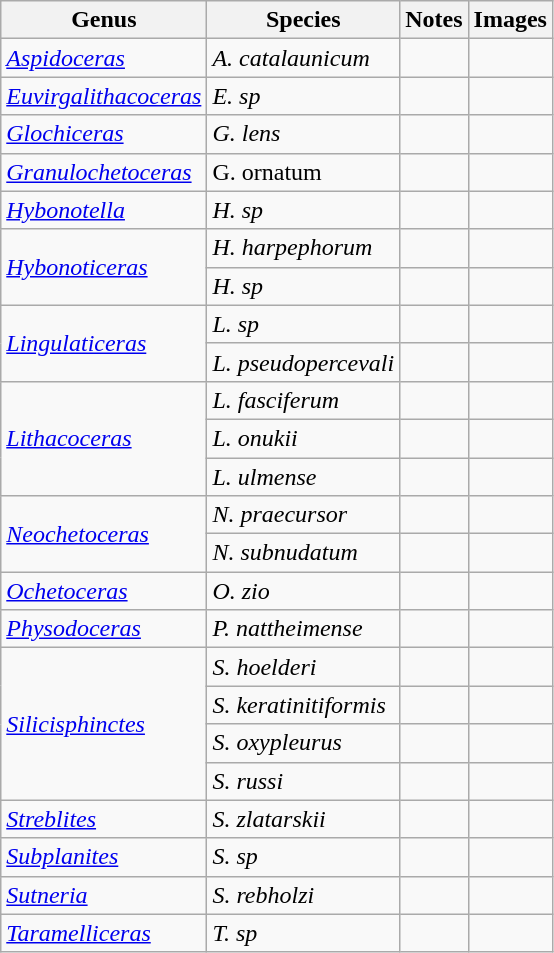<table class="wikitable">
<tr>
<th>Genus</th>
<th>Species</th>
<th>Notes</th>
<th>Images</th>
</tr>
<tr>
<td><em><a href='#'>Aspidoceras</a></em></td>
<td><em>A. catalaunicum</em></td>
<td></td>
<td></td>
</tr>
<tr>
<td><em><a href='#'>Euvirgalithacoceras</a></em></td>
<td><em>E. sp</em></td>
<td></td>
<td></td>
</tr>
<tr>
<td><em><a href='#'>Glochiceras</a></em></td>
<td><em>G. lens</em></td>
<td></td>
<td></td>
</tr>
<tr>
<td><em><a href='#'>Granulochetoceras</a></em></td>
<td>G. ornatum</td>
<td></td>
<td></td>
</tr>
<tr>
<td><em><a href='#'>Hybonotella</a></em></td>
<td><em>H. sp</em></td>
<td></td>
<td></td>
</tr>
<tr>
<td rowspan="2"><em><a href='#'>Hybonoticeras</a></em></td>
<td><em>H. harpephorum</em></td>
<td></td>
<td></td>
</tr>
<tr>
<td><em>H. sp</em></td>
<td></td>
<td></td>
</tr>
<tr>
<td rowspan="2"><em><a href='#'>Lingulaticeras</a></em></td>
<td><em>L. sp</em></td>
<td></td>
<td></td>
</tr>
<tr>
<td><em>L. pseudopercevali</em></td>
<td></td>
<td></td>
</tr>
<tr>
<td rowspan="3"><em><a href='#'>Lithacoceras</a></em></td>
<td><em>L. fasciferum</em></td>
<td></td>
<td></td>
</tr>
<tr>
<td><em>L. onukii</em></td>
<td></td>
<td></td>
</tr>
<tr>
<td><em>L. ulmense</em></td>
<td></td>
<td></td>
</tr>
<tr>
<td rowspan="2"><em><a href='#'>Neochetoceras</a></em></td>
<td><em>N. praecursor</em></td>
<td></td>
<td></td>
</tr>
<tr>
<td><em>N. subnudatum</em></td>
<td></td>
<td></td>
</tr>
<tr>
<td><em><a href='#'>Ochetoceras</a></em></td>
<td><em>O. zio</em></td>
<td></td>
<td></td>
</tr>
<tr>
<td><em><a href='#'>Physodoceras</a></em></td>
<td><em>P. nattheimense</em></td>
<td></td>
<td></td>
</tr>
<tr>
<td rowspan="4"><em><a href='#'>Silicisphinctes</a></em></td>
<td><em>S. hoelderi</em></td>
<td></td>
<td></td>
</tr>
<tr>
<td><em>S. keratinitiformis</em></td>
<td></td>
<td></td>
</tr>
<tr>
<td><em>S. oxypleurus</em></td>
<td></td>
<td></td>
</tr>
<tr>
<td><em>S. russi</em></td>
<td></td>
<td></td>
</tr>
<tr>
<td><em><a href='#'>Streblites</a></em></td>
<td><em>S. zlatarskii</em></td>
<td></td>
<td></td>
</tr>
<tr>
<td><em><a href='#'>Subplanites</a></em></td>
<td><em>S. sp</em></td>
<td></td>
<td></td>
</tr>
<tr>
<td><em><a href='#'>Sutneria</a></em></td>
<td><em>S. rebholzi</em></td>
<td></td>
<td></td>
</tr>
<tr>
<td><em><a href='#'>Taramelliceras</a></em></td>
<td><em>T. sp</em></td>
<td></td>
<td></td>
</tr>
</table>
